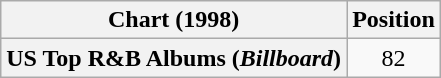<table class="wikitable plainrowheaders" style="text-align:center">
<tr>
<th scope="col">Chart (1998)</th>
<th scope="col">Position</th>
</tr>
<tr>
<th scope="row">US Top R&B Albums (<em>Billboard</em>)</th>
<td>82</td>
</tr>
</table>
